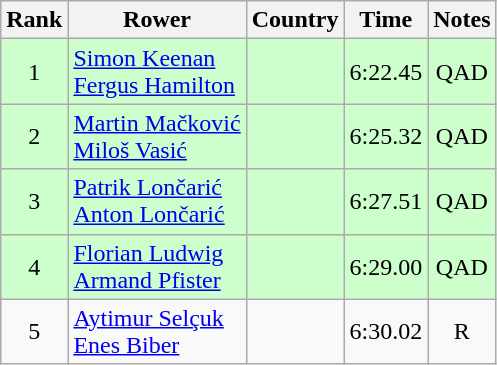<table class="wikitable" style="text-align:center">
<tr>
<th>Rank</th>
<th>Rower</th>
<th>Country</th>
<th>Time</th>
<th>Notes</th>
</tr>
<tr bgcolor=ccffcc>
<td>1</td>
<td align="left"><a href='#'>Simon Keenan</a><br><a href='#'>Fergus Hamilton</a></td>
<td align="left"></td>
<td>6:22.45</td>
<td>QAD</td>
</tr>
<tr bgcolor=ccffcc>
<td>2</td>
<td align="left"><a href='#'>Martin Mačković</a><br><a href='#'>Miloš Vasić</a></td>
<td align="left"></td>
<td>6:25.32</td>
<td>QAD</td>
</tr>
<tr bgcolor=ccffcc>
<td>3</td>
<td align="left"><a href='#'>Patrik Lončarić</a><br><a href='#'>Anton Lončarić</a></td>
<td align="left"></td>
<td>6:27.51</td>
<td>QAD</td>
</tr>
<tr bgcolor=ccffcc>
<td>4</td>
<td align="left"><a href='#'>Florian Ludwig</a><br><a href='#'>Armand Pfister</a></td>
<td align="left"></td>
<td>6:29.00</td>
<td>QAD</td>
</tr>
<tr>
<td>5</td>
<td align="left"><a href='#'>Aytimur Selçuk</a><br><a href='#'>Enes Biber</a></td>
<td align="left"></td>
<td>6:30.02</td>
<td>R</td>
</tr>
</table>
